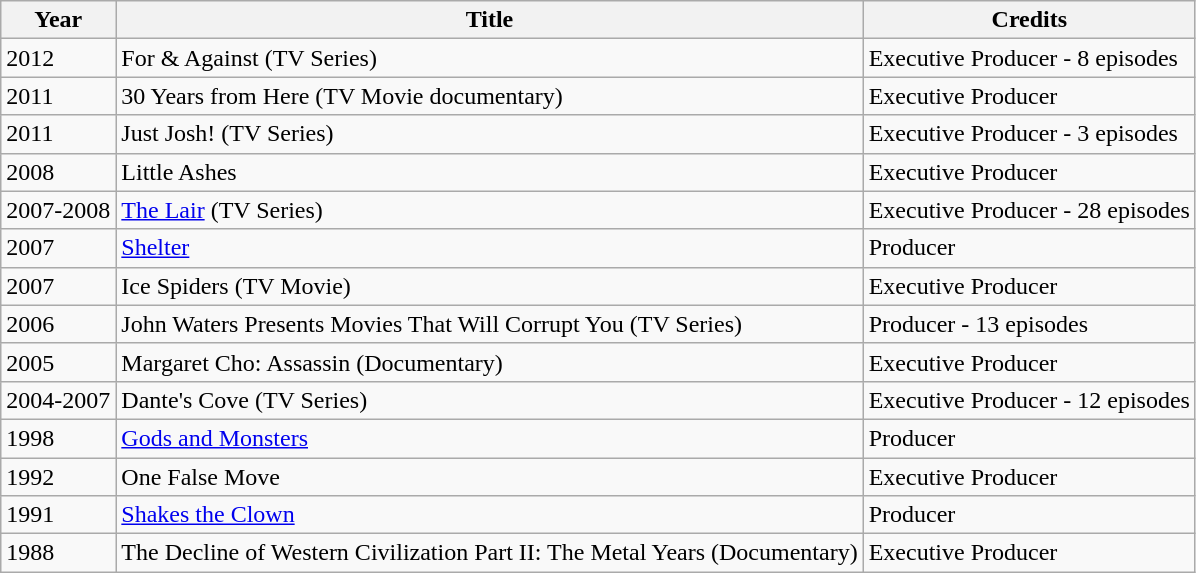<table class="wikitable">
<tr>
<th>Year</th>
<th>Title</th>
<th>Credits</th>
</tr>
<tr>
<td>2012</td>
<td>For & Against (TV Series)</td>
<td>Executive Producer - 8 episodes</td>
</tr>
<tr>
<td>2011</td>
<td>30 Years from Here (TV Movie documentary)</td>
<td>Executive Producer</td>
</tr>
<tr>
<td>2011</td>
<td>Just Josh! (TV Series)</td>
<td>Executive Producer - 3 episodes</td>
</tr>
<tr>
<td>2008</td>
<td>Little Ashes</td>
<td>Executive Producer</td>
</tr>
<tr>
<td>2007-2008</td>
<td><a href='#'>The Lair</a> (TV Series)</td>
<td>Executive Producer - 28 episodes</td>
</tr>
<tr>
<td>2007</td>
<td><a href='#'>Shelter</a></td>
<td>Producer</td>
</tr>
<tr>
<td>2007</td>
<td>Ice Spiders (TV Movie)</td>
<td>Executive Producer</td>
</tr>
<tr>
<td>2006</td>
<td>John Waters Presents Movies That Will Corrupt You (TV Series)</td>
<td>Producer - 13 episodes</td>
</tr>
<tr>
<td>2005</td>
<td>Margaret Cho: Assassin (Documentary)</td>
<td>Executive Producer</td>
</tr>
<tr>
<td>2004-2007</td>
<td>Dante's Cove (TV Series)</td>
<td>Executive Producer - 12 episodes</td>
</tr>
<tr>
<td>1998</td>
<td><a href='#'>Gods and Monsters</a></td>
<td>Producer</td>
</tr>
<tr>
<td>1992</td>
<td>One False Move</td>
<td>Executive Producer</td>
</tr>
<tr>
<td>1991</td>
<td><a href='#'>Shakes the Clown</a></td>
<td>Producer</td>
</tr>
<tr>
<td>1988</td>
<td>The Decline of Western Civilization Part II: The Metal Years (Documentary)</td>
<td>Executive Producer</td>
</tr>
</table>
